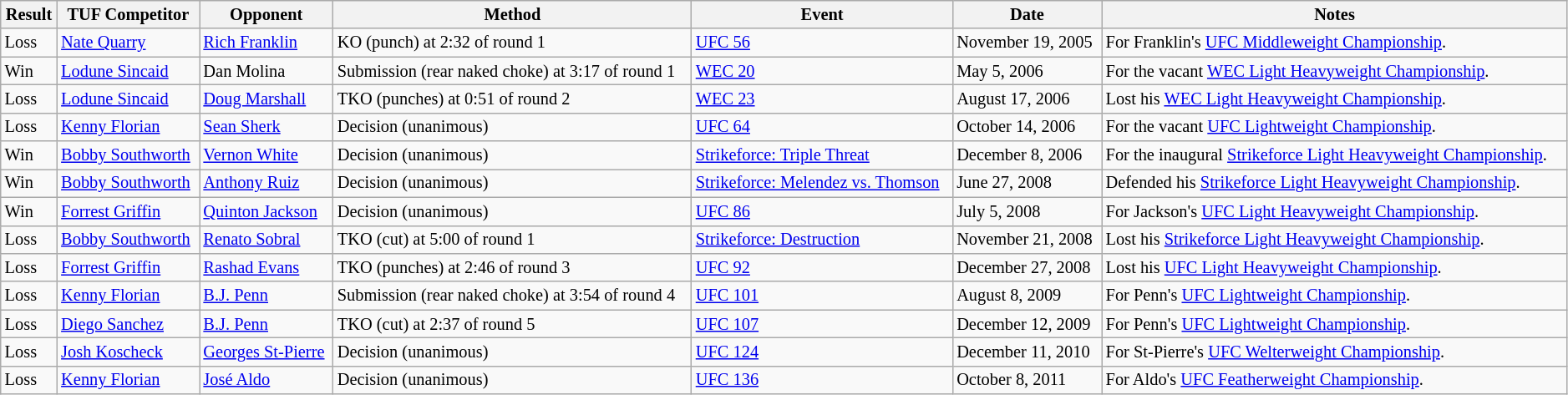<table class="wikitable sortable" style="font-size:85%; text-align:left; width:99%;">
<tr>
<th>Result</th>
<th>TUF Competitor</th>
<th>Opponent</th>
<th>Method</th>
<th>Event</th>
<th>Date</th>
<th>Notes</th>
</tr>
<tr>
<td>Loss</td>
<td><a href='#'>Nate Quarry</a></td>
<td><a href='#'>Rich Franklin</a></td>
<td>KO (punch) at 2:32 of round 1</td>
<td><a href='#'>UFC 56</a></td>
<td>November 19, 2005</td>
<td>For Franklin's <a href='#'>UFC Middleweight Championship</a>.</td>
</tr>
<tr>
<td>Win</td>
<td><a href='#'>Lodune Sincaid</a></td>
<td>Dan Molina</td>
<td>Submission (rear naked choke) at 3:17 of round 1</td>
<td><a href='#'>WEC 20</a></td>
<td>May 5, 2006</td>
<td>For the vacant <a href='#'>WEC Light Heavyweight Championship</a>.</td>
</tr>
<tr>
<td>Loss</td>
<td><a href='#'>Lodune Sincaid</a></td>
<td><a href='#'>Doug Marshall</a></td>
<td>TKO (punches) at 0:51 of round 2</td>
<td><a href='#'>WEC 23</a></td>
<td>August 17, 2006</td>
<td>Lost his <a href='#'>WEC Light Heavyweight Championship</a>.</td>
</tr>
<tr>
<td>Loss</td>
<td><a href='#'>Kenny Florian</a></td>
<td><a href='#'>Sean Sherk</a></td>
<td>Decision (unanimous)</td>
<td><a href='#'>UFC 64</a></td>
<td>October 14, 2006</td>
<td>For the vacant <a href='#'>UFC Lightweight Championship</a>.</td>
</tr>
<tr>
<td>Win</td>
<td><a href='#'>Bobby Southworth</a></td>
<td><a href='#'>Vernon White</a></td>
<td>Decision (unanimous)</td>
<td><a href='#'>Strikeforce: Triple Threat</a></td>
<td>December 8, 2006</td>
<td>For the inaugural <a href='#'>Strikeforce Light Heavyweight Championship</a>.</td>
</tr>
<tr>
<td>Win</td>
<td><a href='#'>Bobby Southworth</a></td>
<td><a href='#'>Anthony Ruiz</a></td>
<td>Decision (unanimous)</td>
<td><a href='#'>Strikeforce: Melendez vs. Thomson</a></td>
<td>June 27, 2008</td>
<td>Defended his <a href='#'>Strikeforce Light Heavyweight Championship</a>.</td>
</tr>
<tr>
<td>Win</td>
<td><a href='#'>Forrest Griffin</a></td>
<td><a href='#'>Quinton Jackson</a></td>
<td>Decision (unanimous)</td>
<td><a href='#'>UFC 86</a></td>
<td>July 5, 2008</td>
<td>For Jackson's <a href='#'>UFC Light Heavyweight Championship</a>.</td>
</tr>
<tr>
<td>Loss</td>
<td><a href='#'>Bobby Southworth</a></td>
<td><a href='#'>Renato Sobral</a></td>
<td>TKO (cut) at 5:00 of round 1</td>
<td><a href='#'>Strikeforce: Destruction</a></td>
<td>November 21, 2008</td>
<td>Lost his <a href='#'>Strikeforce Light Heavyweight Championship</a>.</td>
</tr>
<tr>
<td>Loss</td>
<td><a href='#'>Forrest Griffin</a></td>
<td><a href='#'>Rashad Evans</a></td>
<td>TKO (punches) at 2:46 of round 3</td>
<td><a href='#'>UFC 92</a></td>
<td>December 27, 2008</td>
<td>Lost his <a href='#'>UFC Light Heavyweight Championship</a>.</td>
</tr>
<tr>
<td>Loss</td>
<td><a href='#'>Kenny Florian</a></td>
<td><a href='#'>B.J. Penn</a></td>
<td>Submission (rear naked choke) at 3:54 of round 4</td>
<td><a href='#'>UFC 101</a></td>
<td>August 8, 2009</td>
<td>For Penn's <a href='#'>UFC Lightweight Championship</a>.</td>
</tr>
<tr>
<td>Loss</td>
<td><a href='#'>Diego Sanchez</a></td>
<td><a href='#'>B.J. Penn</a></td>
<td>TKO (cut) at 2:37 of round 5</td>
<td><a href='#'>UFC 107</a></td>
<td>December 12, 2009</td>
<td>For Penn's <a href='#'>UFC Lightweight Championship</a>.</td>
</tr>
<tr>
<td>Loss</td>
<td><a href='#'>Josh Koscheck</a></td>
<td><a href='#'>Georges St-Pierre</a></td>
<td>Decision (unanimous)</td>
<td><a href='#'>UFC 124</a></td>
<td>December 11, 2010</td>
<td>For St-Pierre's <a href='#'>UFC Welterweight Championship</a>.</td>
</tr>
<tr>
<td>Loss</td>
<td><a href='#'>Kenny Florian</a></td>
<td><a href='#'>José Aldo</a></td>
<td>Decision (unanimous)</td>
<td><a href='#'>UFC 136</a></td>
<td>October 8, 2011</td>
<td>For Aldo's <a href='#'>UFC Featherweight Championship</a>.</td>
</tr>
</table>
